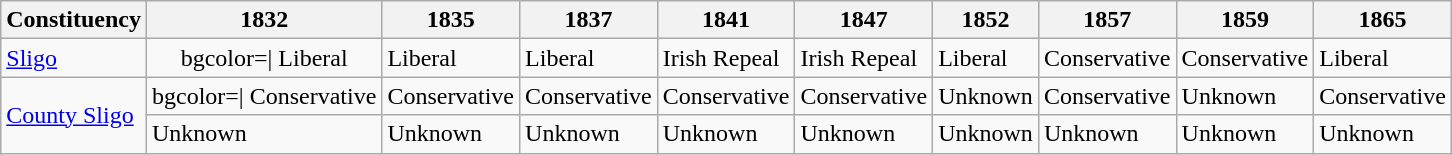<table class=wikitable sortable>
<tr>
<th>Constituency</th>
<th>1832</th>
<th>1835</th>
<th>1837</th>
<th>1841</th>
<th>1847</th>
<th>1852</th>
<th>1857</th>
<th>1859</th>
<th>1865</th>
</tr>
<tr>
<td><a href='#'>Sligo</a></td>
<td align=center>bgcolor=| Liberal</td>
<td bgcolor=>Liberal</td>
<td bgcolor=>Liberal</td>
<td bgcolor=>Irish Repeal</td>
<td bgcolor=>Irish Repeal</td>
<td bgcolor=>Liberal</td>
<td bgcolor=>Conservative</td>
<td bgcolor=>Conservative</td>
<td bgcolor=>Liberal</td>
</tr>
<tr>
<td rowspan=2><a href='#'>County Sligo</a></td>
<td align=center>bgcolor=| Conservative</td>
<td bgcolor=>Conservative</td>
<td bgcolor=>Conservative</td>
<td bgcolor=>Conservative</td>
<td bgcolor=>Conservative</td>
<td>Unknown</td>
<td bgcolor=>Conservative</td>
<td>Unknown</td>
<td bgcolor=>Conservative</td>
</tr>
<tr>
<td>Unknown</td>
<td>Unknown</td>
<td>Unknown</td>
<td>Unknown</td>
<td>Unknown</td>
<td>Unknown</td>
<td>Unknown</td>
<td>Unknown</td>
<td>Unknown</td>
</tr>
</table>
